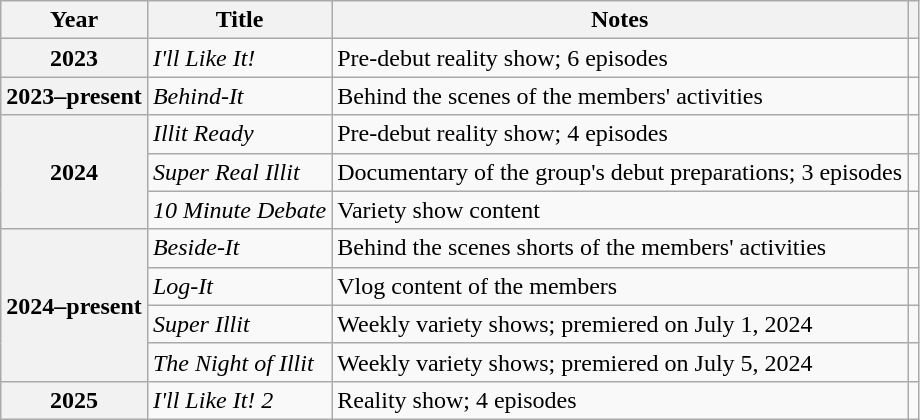<table class="wikitable plainrowheaders">
<tr>
<th scope="col">Year</th>
<th scope="col">Title</th>
<th scope="col">Notes</th>
<th scope="col" class="unsortable"></th>
</tr>
<tr>
<th scope="row">2023</th>
<td><em>I'll Like It! </em></td>
<td>Pre-debut reality show; 6 episodes</td>
<td style="text-align:center"></td>
</tr>
<tr>
<th scope="row">2023–present</th>
<td><em>Behind-It</em></td>
<td>Behind the scenes of the members' activities</td>
<td style="text-align:center"></td>
</tr>
<tr>
<th rowspan="3" scope="row">2024</th>
<td><em>Illit Ready</em></td>
<td>Pre-debut reality show; 4 episodes</td>
<td style="text-align:center"></td>
</tr>
<tr>
<td><em>Super Real Illit</em></td>
<td>Documentary of the group's debut preparations; 3 episodes</td>
<td style="text-align:center"></td>
</tr>
<tr>
<td><em>10 Minute Debate</em></td>
<td>Variety show content</td>
<td style="text-align:center"></td>
</tr>
<tr>
<th scope="row" rowspan="4">2024–present</th>
<td><em>Beside-It</em></td>
<td>Behind the scenes shorts of the members' activities</td>
<td style="text-align:center"></td>
</tr>
<tr>
<td><em>Log-It</em></td>
<td>Vlog content of the members</td>
<td style="text-align:center"></td>
</tr>
<tr>
<td><em>Super Illit</em></td>
<td>Weekly variety shows; premiered on July 1, 2024</td>
<td style="text-align:center"></td>
</tr>
<tr>
<td><em>The Night of Illit</em></td>
<td>Weekly variety shows; premiered on July 5, 2024</td>
<td style="text-align:center"></td>
</tr>
<tr>
<th scope="row">2025</th>
<td><em>I'll Like It! 2</em></td>
<td>Reality show; 4 episodes</td>
<td style="text-align:center"></td>
</tr>
</table>
